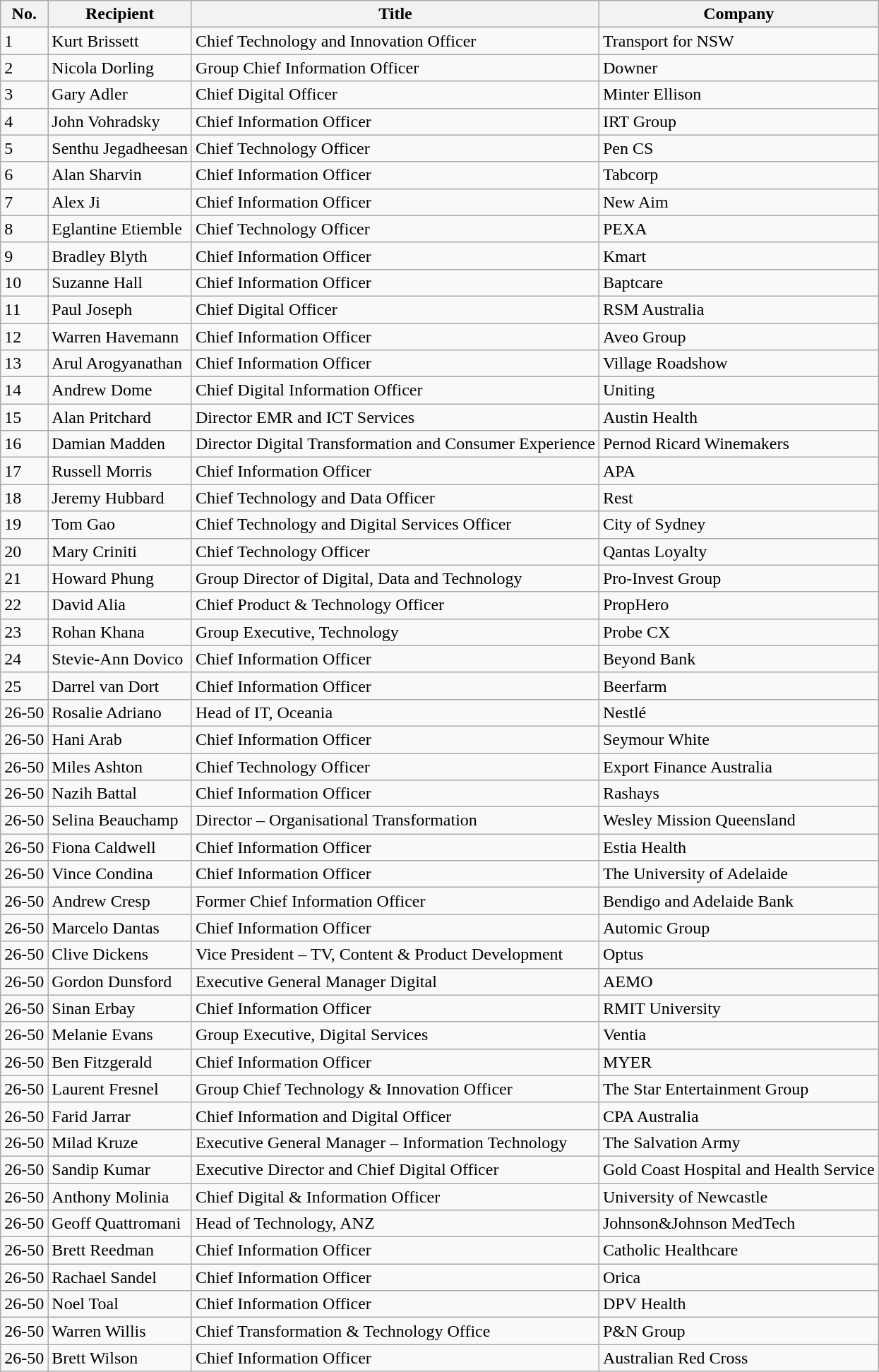<table class="wikitable">
<tr>
<th>No.</th>
<th>Recipient</th>
<th>Title</th>
<th>Company</th>
</tr>
<tr>
<td>1</td>
<td>Kurt Brissett</td>
<td>Chief Technology and Innovation Officer</td>
<td>Transport for NSW</td>
</tr>
<tr>
<td>2</td>
<td>Nicola Dorling</td>
<td>Group Chief Information Officer</td>
<td>Downer</td>
</tr>
<tr>
<td>3</td>
<td>Gary Adler</td>
<td>Chief Digital Officer</td>
<td>Minter Ellison</td>
</tr>
<tr>
<td>4</td>
<td>John Vohradsky</td>
<td>Chief Information Officer</td>
<td>IRT Group</td>
</tr>
<tr>
<td>5</td>
<td>Senthu Jegadheesan</td>
<td>Chief Technology Officer</td>
<td>Pen CS</td>
</tr>
<tr>
<td>6</td>
<td>Alan Sharvin</td>
<td>Chief Information Officer</td>
<td>Tabcorp</td>
</tr>
<tr>
<td>7</td>
<td>Alex Ji</td>
<td>Chief Information Officer</td>
<td>New Aim</td>
</tr>
<tr>
<td>8</td>
<td>Eglantine Etiemble</td>
<td>Chief Technology Officer</td>
<td>PEXA</td>
</tr>
<tr>
<td>9</td>
<td>Bradley Blyth</td>
<td>Chief Information Officer</td>
<td>Kmart</td>
</tr>
<tr>
<td>10</td>
<td>Suzanne Hall</td>
<td>Chief Information Officer</td>
<td>Baptcare</td>
</tr>
<tr>
<td>11</td>
<td>Paul Joseph</td>
<td>Chief Digital Officer</td>
<td>RSM Australia</td>
</tr>
<tr>
<td>12</td>
<td>Warren Havemann</td>
<td>Chief Information Officer</td>
<td>Aveo Group</td>
</tr>
<tr>
<td>13</td>
<td>Arul Arogyanathan</td>
<td>Chief Information Officer</td>
<td>Village Roadshow</td>
</tr>
<tr>
<td>14</td>
<td>Andrew Dome</td>
<td>Chief Digital Information Officer</td>
<td>Uniting</td>
</tr>
<tr>
<td>15</td>
<td>Alan Pritchard</td>
<td>Director EMR and ICT Services</td>
<td>Austin Health</td>
</tr>
<tr>
<td>16</td>
<td>Damian Madden</td>
<td>Director Digital Transformation and Consumer Experience</td>
<td>Pernod Ricard Winemakers</td>
</tr>
<tr>
<td>17</td>
<td>Russell Morris</td>
<td>Chief Information Officer</td>
<td>APA</td>
</tr>
<tr>
<td>18</td>
<td>Jeremy Hubbard</td>
<td>Chief Technology and Data Officer</td>
<td>Rest</td>
</tr>
<tr>
<td>19</td>
<td>Tom Gao</td>
<td>Chief Technology and Digital Services Officer</td>
<td>City of Sydney</td>
</tr>
<tr>
<td>20</td>
<td>Mary Criniti</td>
<td>Chief Technology Officer</td>
<td>Qantas Loyalty</td>
</tr>
<tr>
<td>21</td>
<td>Howard Phung</td>
<td>Group Director of Digital, Data and Technology</td>
<td>Pro-Invest Group</td>
</tr>
<tr>
<td>22</td>
<td>David Alia</td>
<td>Chief Product & Technology Officer</td>
<td>PropHero</td>
</tr>
<tr>
<td>23</td>
<td>Rohan Khana</td>
<td>Group Executive, Technology</td>
<td>Probe CX</td>
</tr>
<tr>
<td>24</td>
<td>Stevie-Ann Dovico</td>
<td>Chief Information Officer</td>
<td>Beyond Bank</td>
</tr>
<tr>
<td>25</td>
<td>Darrel van Dort</td>
<td>Chief Information Officer</td>
<td>Beerfarm</td>
</tr>
<tr>
<td>26-50</td>
<td>Rosalie Adriano</td>
<td>Head of IT, Oceania</td>
<td>Nestlé</td>
</tr>
<tr>
<td>26-50</td>
<td>Hani Arab</td>
<td>Chief Information Officer</td>
<td>Seymour White</td>
</tr>
<tr>
<td>26-50</td>
<td>Miles Ashton</td>
<td>Chief Technology Officer</td>
<td>Export Finance Australia</td>
</tr>
<tr>
<td>26-50</td>
<td>Nazih Battal</td>
<td>Chief Information Officer</td>
<td>Rashays</td>
</tr>
<tr>
<td>26-50</td>
<td>Selina Beauchamp</td>
<td>Director – Organisational Transformation</td>
<td>Wesley Mission Queensland</td>
</tr>
<tr>
<td>26-50</td>
<td>Fiona Caldwell</td>
<td>Chief Information Officer</td>
<td>Estia Health</td>
</tr>
<tr>
<td>26-50</td>
<td>Vince Condina</td>
<td>Chief Information Officer</td>
<td>The University of Adelaide</td>
</tr>
<tr>
<td>26-50</td>
<td>Andrew Cresp</td>
<td>Former Chief Information Officer</td>
<td>Bendigo and Adelaide Bank</td>
</tr>
<tr>
<td>26-50</td>
<td>Marcelo Dantas</td>
<td>Chief Information Officer</td>
<td>Automic Group</td>
</tr>
<tr>
<td>26-50</td>
<td>Clive Dickens</td>
<td>Vice President – TV, Content & Product Development</td>
<td>Optus</td>
</tr>
<tr>
<td>26-50</td>
<td>Gordon Dunsford</td>
<td>Executive General Manager Digital</td>
<td>AEMO</td>
</tr>
<tr>
<td>26-50</td>
<td>Sinan Erbay</td>
<td>Chief Information Officer</td>
<td>RMIT University</td>
</tr>
<tr>
<td>26-50</td>
<td>Melanie Evans</td>
<td>Group Executive, Digital Services</td>
<td>Ventia</td>
</tr>
<tr>
<td>26-50</td>
<td>Ben Fitzgerald</td>
<td>Chief Information Officer</td>
<td>MYER</td>
</tr>
<tr>
<td>26-50</td>
<td>Laurent Fresnel</td>
<td>Group Chief Technology & Innovation Officer</td>
<td>The Star Entertainment Group</td>
</tr>
<tr>
<td>26-50</td>
<td>Farid Jarrar</td>
<td>Chief Information and Digital Officer</td>
<td>CPA Australia</td>
</tr>
<tr>
<td>26-50</td>
<td>Milad Kruze</td>
<td>Executive General Manager – Information Technology</td>
<td>The Salvation Army</td>
</tr>
<tr>
<td>26-50</td>
<td>Sandip Kumar</td>
<td>Executive Director and Chief Digital Officer</td>
<td>Gold Coast Hospital and Health Service</td>
</tr>
<tr>
<td>26-50</td>
<td>Anthony Molinia</td>
<td>Chief Digital & Information Officer</td>
<td>University of Newcastle</td>
</tr>
<tr>
<td>26-50</td>
<td>Geoff Quattromani</td>
<td>Head of Technology, ANZ</td>
<td>Johnson&Johnson MedTech</td>
</tr>
<tr>
<td>26-50</td>
<td>Brett Reedman</td>
<td>Chief Information Officer</td>
<td>Catholic Healthcare</td>
</tr>
<tr>
<td>26-50</td>
<td>Rachael Sandel</td>
<td>Chief Information Officer</td>
<td>Orica</td>
</tr>
<tr>
<td>26-50</td>
<td>Noel Toal</td>
<td>Chief Information Officer</td>
<td>DPV Health</td>
</tr>
<tr>
<td>26-50</td>
<td>Warren Willis</td>
<td>Chief Transformation & Technology Office</td>
<td>P&N Group</td>
</tr>
<tr>
<td>26-50</td>
<td>Brett Wilson</td>
<td>Chief Information Officer</td>
<td>Australian Red Cross</td>
</tr>
</table>
